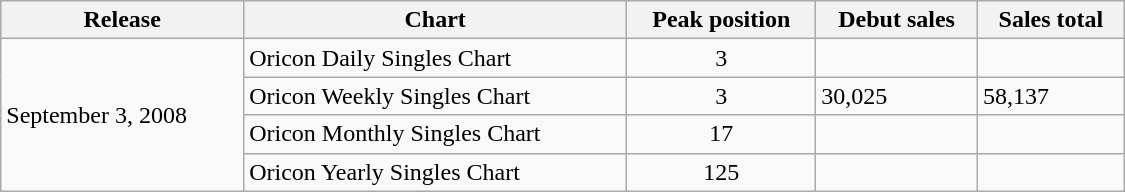<table class="wikitable" style="width:750px;">
<tr>
<th>Release</th>
<th>Chart</th>
<th>Peak position</th>
<th>Debut sales</th>
<th>Sales total</th>
</tr>
<tr>
<td rowspan="4">September 3, 2008</td>
<td>Oricon Daily Singles Chart</td>
<td style="text-align:center;">3</td>
<td></td>
<td></td>
</tr>
<tr>
<td>Oricon Weekly Singles Chart</td>
<td style="text-align:center;">3</td>
<td>30,025</td>
<td>58,137</td>
</tr>
<tr>
<td>Oricon Monthly Singles Chart</td>
<td style="text-align:center;">17</td>
<td></td>
<td></td>
</tr>
<tr>
<td>Oricon Yearly Singles Chart</td>
<td style="text-align:center;">125</td>
<td></td>
<td></td>
</tr>
</table>
